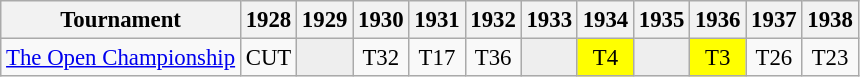<table class="wikitable" style="font-size:95%;text-align:center;">
<tr>
<th>Tournament</th>
<th>1928</th>
<th>1929</th>
<th>1930</th>
<th>1931</th>
<th>1932</th>
<th>1933</th>
<th>1934</th>
<th>1935</th>
<th>1936</th>
<th>1937</th>
<th>1938</th>
</tr>
<tr>
<td align=left><a href='#'>The Open Championship</a></td>
<td>CUT</td>
<td style="background:#eeeeee;"></td>
<td>T32</td>
<td>T17</td>
<td>T36</td>
<td style="background:#eeeeee;"></td>
<td style="background:yellow;">T4</td>
<td style="background:#eeeeee;"></td>
<td style="background:yellow;">T3</td>
<td>T26</td>
<td>T23</td>
</tr>
</table>
